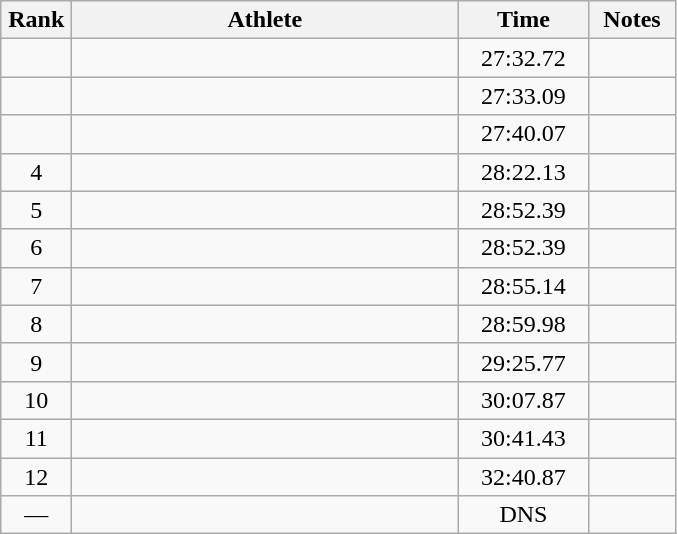<table class="wikitable" style="text-align:center">
<tr>
<th width=40>Rank</th>
<th width=250>Athlete</th>
<th width=80>Time</th>
<th width=50>Notes</th>
</tr>
<tr>
<td></td>
<td align=left></td>
<td>27:32.72</td>
<td></td>
</tr>
<tr>
<td></td>
<td align=left></td>
<td>27:33.09</td>
<td></td>
</tr>
<tr>
<td></td>
<td align=left></td>
<td>27:40.07</td>
<td></td>
</tr>
<tr>
<td>4</td>
<td align=left></td>
<td>28:22.13</td>
<td></td>
</tr>
<tr>
<td>5</td>
<td align=left></td>
<td>28:52.39</td>
<td></td>
</tr>
<tr>
<td>6</td>
<td align=left></td>
<td>28:52.39</td>
<td></td>
</tr>
<tr>
<td>7</td>
<td align=left></td>
<td>28:55.14</td>
<td></td>
</tr>
<tr>
<td>8</td>
<td align=left></td>
<td>28:59.98</td>
<td></td>
</tr>
<tr>
<td>9</td>
<td align=left></td>
<td>29:25.77</td>
<td></td>
</tr>
<tr>
<td>10</td>
<td align=left></td>
<td>30:07.87</td>
<td></td>
</tr>
<tr>
<td>11</td>
<td align=left></td>
<td>30:41.43</td>
<td></td>
</tr>
<tr>
<td>12</td>
<td align=left></td>
<td>32:40.87</td>
<td></td>
</tr>
<tr>
<td>—</td>
<td align=left></td>
<td>DNS</td>
<td></td>
</tr>
</table>
